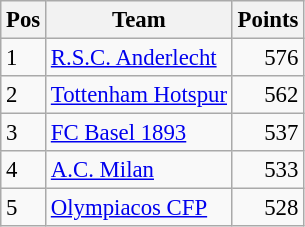<table class="wikitable" style="font-size: 95%;">
<tr>
<th>Pos</th>
<th>Team</th>
<th>Points</th>
</tr>
<tr>
<td>1</td>
<td> <a href='#'>R.S.C. Anderlecht</a></td>
<td align="right">576</td>
</tr>
<tr>
<td>2</td>
<td> <a href='#'>Tottenham Hotspur</a></td>
<td align="right">562</td>
</tr>
<tr>
<td>3</td>
<td> <a href='#'>FC Basel 1893</a></td>
<td align="right">537</td>
</tr>
<tr>
<td>4</td>
<td> <a href='#'>A.C. Milan</a></td>
<td align="right">533</td>
</tr>
<tr>
<td>5</td>
<td> <a href='#'>Olympiacos CFP</a></td>
<td align="right">528</td>
</tr>
</table>
